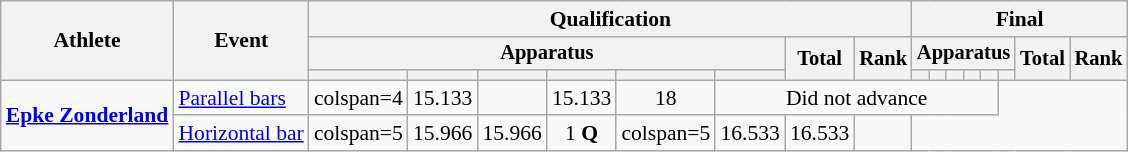<table class="wikitable" style="font-size:90%">
<tr>
<th rowspan=3>Athlete</th>
<th rowspan=3>Event</th>
<th colspan =8>Qualification</th>
<th colspan =8>Final</th>
</tr>
<tr style="font-size:95%">
<th colspan=6>Apparatus</th>
<th rowspan=2>Total</th>
<th rowspan=2>Rank</th>
<th colspan=6>Apparatus</th>
<th rowspan=2>Total</th>
<th rowspan=2>Rank</th>
</tr>
<tr style="font-size:95%">
<th></th>
<th></th>
<th></th>
<th></th>
<th></th>
<th></th>
<th></th>
<th></th>
<th></th>
<th></th>
<th></th>
<th></th>
</tr>
<tr align=center>
<td align=left rowspan=2><strong><a href='#'>Epke Zonderland</a></strong></td>
<td align=left><a href='#'>Parallel bars</a></td>
<td>colspan=4 </td>
<td>15.133</td>
<td></td>
<td>15.133</td>
<td>18</td>
<td colspan=8>Did not advance</td>
</tr>
<tr align=center>
<td align=left><a href='#'>Horizontal bar</a></td>
<td>colspan=5 </td>
<td>15.966</td>
<td>15.966</td>
<td>1 <strong>Q</strong></td>
<td>colspan=5 </td>
<td>16.533</td>
<td>16.533</td>
<td></td>
</tr>
</table>
